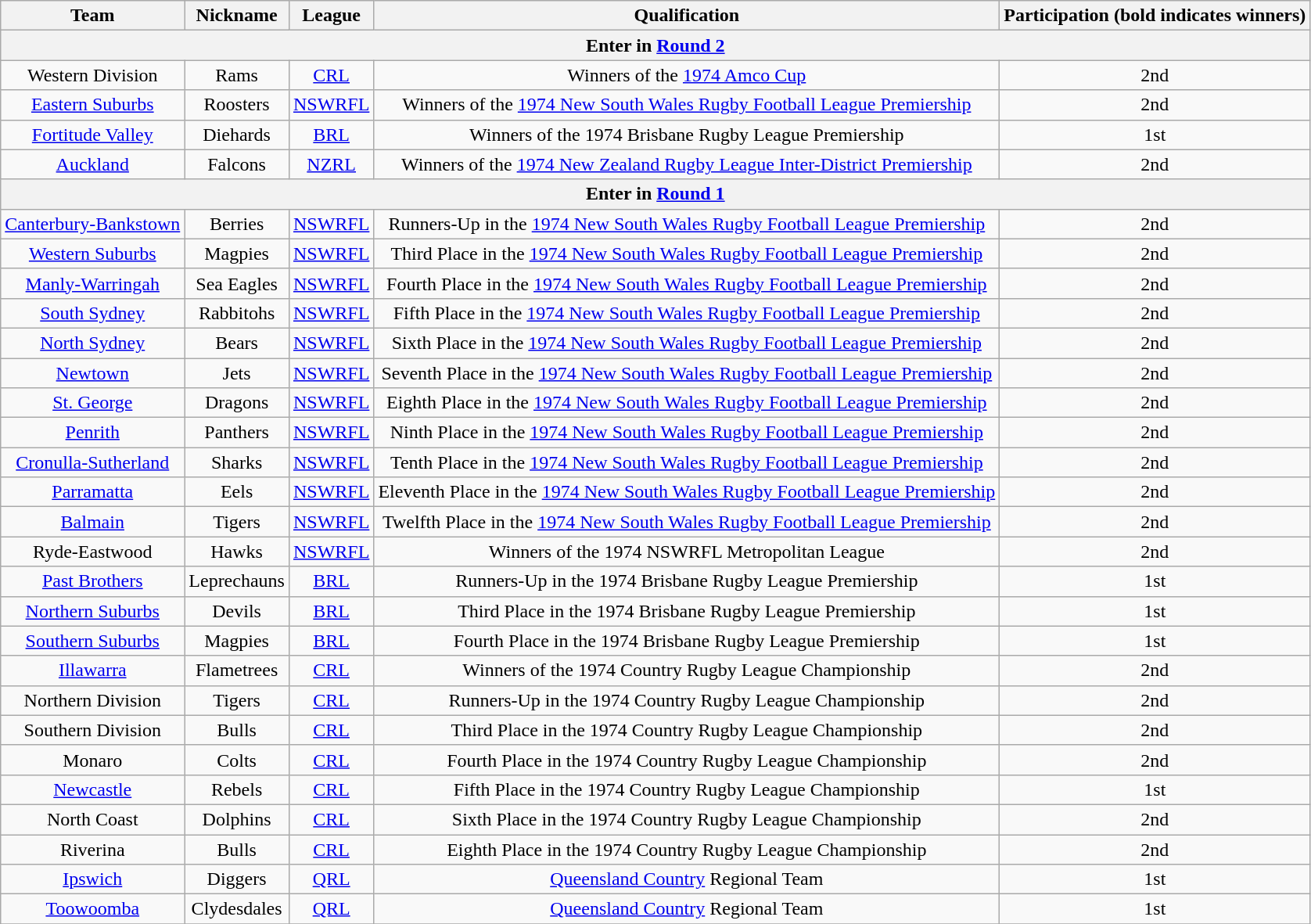<table class="wikitable" style="text-align:center">
<tr>
<th>Team</th>
<th>Nickname</th>
<th>League</th>
<th>Qualification</th>
<th>Participation (bold indicates winners)</th>
</tr>
<tr>
<th colspan=5>Enter in <a href='#'>Round 2</a></th>
</tr>
<tr>
<td>Western Division</td>
<td>Rams</td>
<td><a href='#'>CRL</a></td>
<td>Winners of the <a href='#'>1974 Amco Cup</a></td>
<td>2nd </td>
</tr>
<tr>
<td><a href='#'>Eastern Suburbs</a></td>
<td>Roosters</td>
<td><a href='#'>NSWRFL</a></td>
<td>Winners of the <a href='#'>1974 New South Wales Rugby Football League Premiership</a></td>
<td>2nd </td>
</tr>
<tr>
<td><a href='#'>Fortitude Valley</a></td>
<td>Diehards</td>
<td><a href='#'>BRL</a></td>
<td>Winners of the 1974 Brisbane Rugby League Premiership</td>
<td>1st</td>
</tr>
<tr>
<td><a href='#'>Auckland</a></td>
<td>Falcons</td>
<td><a href='#'>NZRL</a></td>
<td>Winners of the <a href='#'>1974 New Zealand Rugby League Inter-District Premiership</a></td>
<td>2nd </td>
</tr>
<tr>
<th colspan=5>Enter in <a href='#'>Round 1</a></th>
</tr>
<tr>
<td><a href='#'>Canterbury-Bankstown</a></td>
<td>Berries</td>
<td><a href='#'>NSWRFL</a></td>
<td>Runners-Up in the <a href='#'>1974 New South Wales Rugby Football League Premiership</a></td>
<td>2nd </td>
</tr>
<tr>
<td><a href='#'>Western Suburbs</a></td>
<td>Magpies</td>
<td><a href='#'>NSWRFL</a></td>
<td>Third Place in the <a href='#'>1974 New South Wales Rugby Football League Premiership</a></td>
<td>2nd </td>
</tr>
<tr>
<td><a href='#'>Manly-Warringah</a></td>
<td>Sea Eagles</td>
<td><a href='#'>NSWRFL</a></td>
<td>Fourth Place in the <a href='#'>1974 New South Wales Rugby Football League Premiership</a></td>
<td>2nd </td>
</tr>
<tr>
<td><a href='#'>South Sydney</a></td>
<td>Rabbitohs</td>
<td><a href='#'>NSWRFL</a></td>
<td>Fifth Place in the <a href='#'>1974 New South Wales Rugby Football League Premiership</a></td>
<td>2nd </td>
</tr>
<tr>
<td><a href='#'>North Sydney</a></td>
<td>Bears</td>
<td><a href='#'>NSWRFL</a></td>
<td>Sixth Place in the <a href='#'>1974 New South Wales Rugby Football League Premiership</a></td>
<td>2nd </td>
</tr>
<tr>
<td><a href='#'>Newtown</a></td>
<td>Jets</td>
<td><a href='#'>NSWRFL</a></td>
<td>Seventh Place in the <a href='#'>1974 New South Wales Rugby Football League Premiership</a></td>
<td>2nd </td>
</tr>
<tr>
<td><a href='#'>St. George</a></td>
<td>Dragons</td>
<td><a href='#'>NSWRFL</a></td>
<td>Eighth Place in the <a href='#'>1974 New South Wales Rugby Football League Premiership</a></td>
<td>2nd </td>
</tr>
<tr>
<td><a href='#'>Penrith</a></td>
<td>Panthers</td>
<td><a href='#'>NSWRFL</a></td>
<td>Ninth Place in the <a href='#'>1974 New South Wales Rugby Football League Premiership</a></td>
<td>2nd </td>
</tr>
<tr>
<td><a href='#'>Cronulla-Sutherland</a></td>
<td>Sharks</td>
<td><a href='#'>NSWRFL</a></td>
<td>Tenth Place in the <a href='#'>1974 New South Wales Rugby Football League Premiership</a></td>
<td>2nd </td>
</tr>
<tr>
<td><a href='#'>Parramatta</a></td>
<td>Eels</td>
<td><a href='#'>NSWRFL</a></td>
<td>Eleventh Place in the <a href='#'>1974 New South Wales Rugby Football League Premiership</a></td>
<td>2nd </td>
</tr>
<tr>
<td><a href='#'>Balmain</a></td>
<td>Tigers</td>
<td><a href='#'>NSWRFL</a></td>
<td>Twelfth Place in the <a href='#'>1974 New South Wales Rugby Football League Premiership</a></td>
<td>2nd </td>
</tr>
<tr>
<td>Ryde-Eastwood</td>
<td>Hawks</td>
<td><a href='#'>NSWRFL</a></td>
<td>Winners of the 1974 NSWRFL Metropolitan League</td>
<td>2nd </td>
</tr>
<tr>
<td><a href='#'>Past Brothers</a></td>
<td>Leprechauns</td>
<td><a href='#'>BRL</a></td>
<td>Runners-Up in the 1974 Brisbane Rugby League Premiership</td>
<td>1st</td>
</tr>
<tr>
<td><a href='#'>Northern Suburbs</a></td>
<td>Devils</td>
<td><a href='#'>BRL</a></td>
<td>Third Place in the 1974 Brisbane Rugby League Premiership</td>
<td>1st</td>
</tr>
<tr>
<td><a href='#'>Southern Suburbs</a></td>
<td>Magpies</td>
<td><a href='#'>BRL</a></td>
<td>Fourth Place in the 1974 Brisbane Rugby League Premiership</td>
<td>1st</td>
</tr>
<tr>
<td><a href='#'>Illawarra</a></td>
<td>Flametrees</td>
<td><a href='#'>CRL</a></td>
<td>Winners of the 1974 Country Rugby League Championship</td>
<td>2nd </td>
</tr>
<tr>
<td>Northern Division</td>
<td>Tigers</td>
<td><a href='#'>CRL</a></td>
<td>Runners-Up in the 1974 Country Rugby League Championship</td>
<td>2nd </td>
</tr>
<tr>
<td>Southern Division</td>
<td>Bulls</td>
<td><a href='#'>CRL</a></td>
<td>Third Place in the 1974 Country Rugby League Championship</td>
<td>2nd </td>
</tr>
<tr>
<td>Monaro</td>
<td>Colts</td>
<td><a href='#'>CRL</a></td>
<td>Fourth Place in the 1974 Country Rugby League Championship</td>
<td>2nd </td>
</tr>
<tr>
<td><a href='#'>Newcastle</a></td>
<td>Rebels</td>
<td><a href='#'>CRL</a></td>
<td>Fifth Place in the 1974 Country Rugby League Championship</td>
<td>1st</td>
</tr>
<tr>
<td>North Coast</td>
<td>Dolphins</td>
<td><a href='#'>CRL</a></td>
<td>Sixth Place in the 1974 Country Rugby League Championship</td>
<td>2nd </td>
</tr>
<tr>
<td>Riverina</td>
<td>Bulls</td>
<td><a href='#'>CRL</a></td>
<td>Eighth Place in the 1974 Country Rugby League Championship</td>
<td>2nd </td>
</tr>
<tr>
<td><a href='#'>Ipswich</a></td>
<td>Diggers</td>
<td><a href='#'>QRL</a></td>
<td><a href='#'>Queensland Country</a> Regional Team</td>
<td>1st</td>
</tr>
<tr>
<td><a href='#'>Toowoomba</a></td>
<td>Clydesdales</td>
<td><a href='#'>QRL</a></td>
<td><a href='#'>Queensland Country</a> Regional Team</td>
<td>1st</td>
</tr>
<tr>
</tr>
</table>
